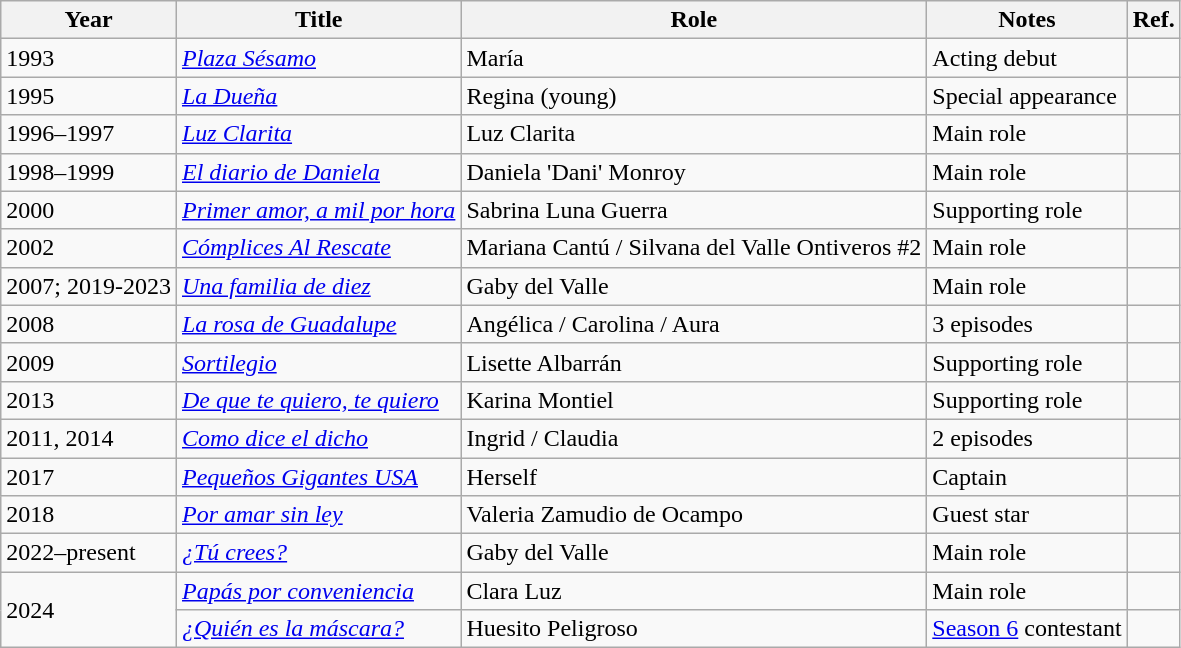<table class="wikitable sortable">
<tr>
<th>Year</th>
<th>Title</th>
<th>Role</th>
<th>Notes</th>
<th>Ref.</th>
</tr>
<tr>
<td>1993</td>
<td><em><a href='#'>Plaza Sésamo</a></em></td>
<td>María</td>
<td>Acting debut</td>
<td></td>
</tr>
<tr>
<td>1995</td>
<td><em><a href='#'>La Dueña</a></em></td>
<td>Regina (young)</td>
<td>Special appearance</td>
<td></td>
</tr>
<tr>
<td>1996–1997</td>
<td><em><a href='#'>Luz Clarita</a></em></td>
<td>Luz Clarita</td>
<td>Main role</td>
<td></td>
</tr>
<tr>
<td>1998–1999</td>
<td><em><a href='#'>El diario de Daniela</a></em></td>
<td>Daniela 'Dani' Monroy</td>
<td>Main role</td>
<td></td>
</tr>
<tr>
<td>2000</td>
<td><em><a href='#'>Primer amor, a mil por hora</a></em></td>
<td>Sabrina Luna Guerra</td>
<td>Supporting role</td>
<td></td>
</tr>
<tr>
<td>2002</td>
<td><em><a href='#'>Cómplices Al Rescate</a></em></td>
<td>Mariana Cantú / Silvana del Valle Ontiveros #2</td>
<td>Main role</td>
<td></td>
</tr>
<tr>
<td>2007; 2019-2023</td>
<td><em><a href='#'>Una familia de diez</a></em></td>
<td>Gaby del Valle</td>
<td>Main role</td>
<td></td>
</tr>
<tr>
<td>2008</td>
<td><em><a href='#'>La rosa de Guadalupe</a></em></td>
<td>Angélica / Carolina / Aura</td>
<td>3 episodes</td>
<td></td>
</tr>
<tr>
<td>2009</td>
<td><em><a href='#'>Sortilegio</a></em></td>
<td>Lisette Albarrán</td>
<td>Supporting role</td>
<td></td>
</tr>
<tr>
<td>2013</td>
<td><em><a href='#'>De que te quiero, te quiero</a></em></td>
<td>Karina Montiel</td>
<td>Supporting role</td>
<td></td>
</tr>
<tr>
<td>2011, 2014</td>
<td><em><a href='#'>Como dice el dicho</a></em></td>
<td>Ingrid / Claudia</td>
<td>2 episodes</td>
<td></td>
</tr>
<tr>
<td>2017</td>
<td><em><a href='#'>Pequeños Gigantes USA</a></em></td>
<td>Herself</td>
<td>Captain</td>
<td></td>
</tr>
<tr>
<td>2018</td>
<td><em><a href='#'>Por amar sin ley</a></em></td>
<td>Valeria Zamudio de Ocampo</td>
<td>Guest star</td>
<td></td>
</tr>
<tr>
<td>2022–present</td>
<td><em><a href='#'>¿Tú crees?</a></em></td>
<td>Gaby del Valle</td>
<td>Main role</td>
<td></td>
</tr>
<tr>
<td rowspan=2>2024</td>
<td><em><a href='#'>Papás por conveniencia</a></em></td>
<td>Clara Luz</td>
<td>Main role</td>
<td></td>
</tr>
<tr>
<td><em><a href='#'>¿Quién es la máscara?</a></em></td>
<td>Huesito Peligroso</td>
<td><a href='#'>Season 6</a> contestant</td>
<td></td>
</tr>
</table>
